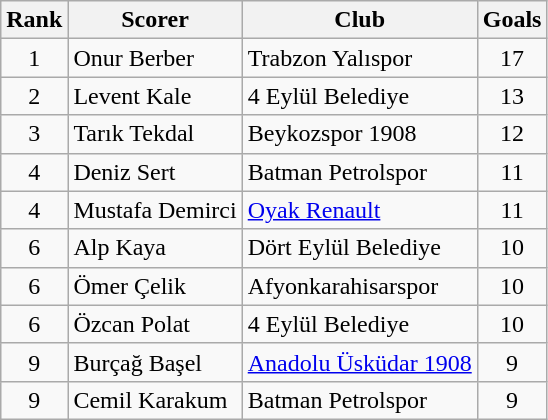<table class="wikitable">
<tr>
<th>Rank</th>
<th>Scorer</th>
<th>Club</th>
<th>Goals</th>
</tr>
<tr>
<td align=center>1</td>
<td> Onur Berber</td>
<td>Trabzon Yalıspor</td>
<td align=center>17</td>
</tr>
<tr>
<td align=center>2</td>
<td> Levent Kale</td>
<td>4 Eylül Belediye</td>
<td align=center>13</td>
</tr>
<tr>
<td align=center>3</td>
<td> Tarık Tekdal</td>
<td Beykoz 1908 S.K.D.>Beykozspor 1908</td>
<td align=center>12</td>
</tr>
<tr>
<td align=center>4</td>
<td> Deniz Sert</td>
<td>Batman Petrolspor</td>
<td align=center>11</td>
</tr>
<tr>
<td align=center>4</td>
<td> Mustafa Demirci</td>
<td><a href='#'>Oyak Renault</a></td>
<td align=center>11</td>
</tr>
<tr>
<td align=center>6</td>
<td> Alp Kaya</td>
<td>Dört Eylül Belediye</td>
<td align=center>10</td>
</tr>
<tr>
<td align=center>6</td>
<td> Ömer Çelik</td>
<td>Afyonkarahisarspor</td>
<td align=center>10</td>
</tr>
<tr>
<td align=center>6</td>
<td> Özcan Polat</td>
<td>4 Eylül Belediye</td>
<td align=center>10</td>
</tr>
<tr>
<td align=center>9</td>
<td> Burçağ Başel</td>
<td><a href='#'>Anadolu Üsküdar 1908</a></td>
<td align=center>9</td>
</tr>
<tr>
<td align=center>9</td>
<td> Cemil Karakum</td>
<td>Batman Petrolspor</td>
<td align=center>9</td>
</tr>
</table>
